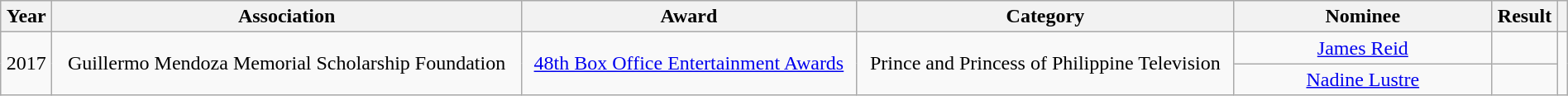<table class="wikitable" style="text-align:center; font-size:100%; line-height:18px;" width="100%">
<tr>
<th>Year</th>
<th>Association</th>
<th>Award</th>
<th>Category</th>
<th width="200px">Nominee</th>
<th>Result</th>
<th></th>
</tr>
<tr>
<td rowspan="2">2017</td>
<td rowspan="2">Guillermo Mendoza Memorial Scholarship Foundation</td>
<td rowspan="2"><a href='#'>48th Box Office Entertainment Awards</a></td>
<td rowspan="2">Prince and Princess of Philippine Television</td>
<td><a href='#'>James Reid</a></td>
<td></td>
<td rowspan="2"></td>
</tr>
<tr>
<td><a href='#'>Nadine Lustre</a></td>
<td></td>
</tr>
</table>
